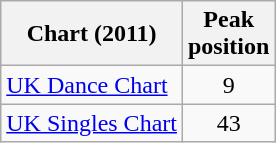<table class="wikitable sortable">
<tr>
<th align="left">Chart (2011)</th>
<th align="center">Peak<br>position</th>
</tr>
<tr>
<td align="left"><a href='#'>UK Dance Chart</a></td>
<td align="center">9</td>
</tr>
<tr>
<td align="left"><a href='#'>UK Singles Chart</a></td>
<td align="center">43</td>
</tr>
</table>
